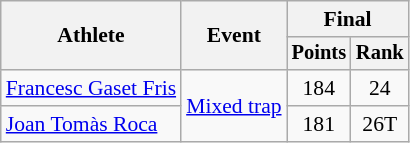<table class="wikitable" style="font-size:90%">
<tr>
<th rowspan="2">Athlete</th>
<th rowspan="2">Event</th>
<th colspan=2>Final</th>
</tr>
<tr style="font-size:95%">
<th>Points</th>
<th>Rank</th>
</tr>
<tr align=center>
<td align=left><a href='#'>Francesc Gaset Fris</a></td>
<td align=left rowspan=2><a href='#'>Mixed trap</a></td>
<td>184</td>
<td>24</td>
</tr>
<tr align=center>
<td align=left><a href='#'>Joan Tomàs Roca</a></td>
<td>181</td>
<td>26T</td>
</tr>
</table>
